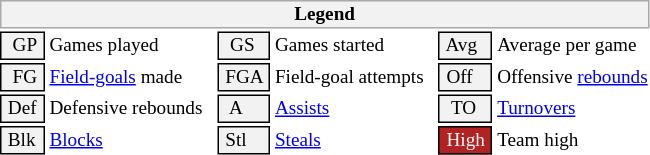<table class="toccolours" style="font-size: 80%; white-space: nowrap;">
<tr>
<th colspan="6" style="background-color: #F2F2F2; border: 1px solid #AAAAAA;">Legend</th>
</tr>
<tr>
<td style="background-color: #F2F2F2; border: 1px solid black;">  GP </td>
<td>Games played</td>
<td style="background-color: #F2F2F2; border: 1px solid black">  GS </td>
<td>Games started</td>
<td style="background-color: #F2F2F2; border: 1px solid black"> Avg </td>
<td>Average per game</td>
</tr>
<tr>
<td style="background-color: #F2F2F2; border: 1px solid black">  FG </td>
<td style="padding-right: 8px"><a href='#'>Field-goals</a> made</td>
<td style="background-color: #F2F2F2; border: 1px solid black"> FGA </td>
<td style="padding-right: 8px">Field-goal attempts</td>
<td style="background-color: #F2F2F2; border: 1px solid black;"> Off </td>
<td>Offensive <a href='#'>rebounds</a></td>
</tr>
<tr>
<td style="background-color: #F2F2F2; border: 1px solid black;"> Def </td>
<td style="padding-right: 8px">Defensive rebounds</td>
<td style="background-color: #F2F2F2; border: 1px solid black">  A </td>
<td style="padding-right: 8px"><a href='#'>Assists</a></td>
<td style="background-color: #F2F2F2; border: 1px solid black">  TO</td>
<td><a href='#'>Turnovers</a></td>
</tr>
<tr>
<td style="background-color: #F2F2F2; border: 1px solid black;"> Blk </td>
<td><a href='#'>Blocks</a></td>
<td style="background-color: #F2F2F2; border: 1px solid black"> Stl </td>
<td><a href='#'>Steals</a></td>
<td style="background:#B22222; color:#ffffff; border: 1px solid black"> High </td>
<td>Team high</td>
</tr>
<tr>
</tr>
</table>
